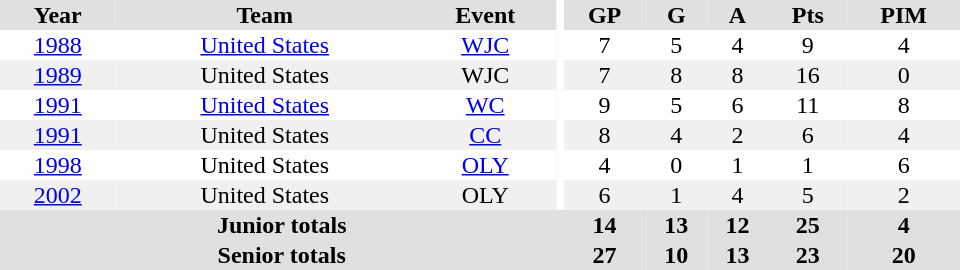<table border="0" cellpadding="1" cellspacing="0" ID="Table3" style="text-align:center; width:40em">
<tr bgcolor="#e0e0e0">
<th>Year</th>
<th>Team</th>
<th>Event</th>
<th rowspan="102" bgcolor="#ffffff"></th>
<th>GP</th>
<th>G</th>
<th>A</th>
<th>Pts</th>
<th>PIM</th>
</tr>
<tr>
<td><a href='#'>1988</a></td>
<td><a href='#'>United States</a></td>
<td><a href='#'>WJC</a></td>
<td>7</td>
<td>5</td>
<td>4</td>
<td>9</td>
<td>4</td>
</tr>
<tr bgcolor="#f0f0f0">
<td><a href='#'>1989</a></td>
<td>United States</td>
<td>WJC</td>
<td>7</td>
<td>8</td>
<td>8</td>
<td>16</td>
<td>0</td>
</tr>
<tr>
<td><a href='#'>1991</a></td>
<td><a href='#'>United States</a></td>
<td><a href='#'>WC</a></td>
<td>9</td>
<td>5</td>
<td>6</td>
<td>11</td>
<td>8</td>
</tr>
<tr bgcolor="#f0f0f0">
<td><a href='#'>1991</a></td>
<td>United States</td>
<td><a href='#'>CC</a></td>
<td>8</td>
<td>4</td>
<td>2</td>
<td>6</td>
<td>4</td>
</tr>
<tr>
<td><a href='#'>1998</a></td>
<td>United States</td>
<td><a href='#'>OLY</a></td>
<td>4</td>
<td>0</td>
<td>1</td>
<td>1</td>
<td>6</td>
</tr>
<tr bgcolor="#f0f0f0">
<td><a href='#'>2002</a></td>
<td>United States</td>
<td>OLY</td>
<td>6</td>
<td>1</td>
<td>4</td>
<td>5</td>
<td>2</td>
</tr>
<tr bgcolor="#e0e0e0">
<th colspan="4">Junior totals</th>
<th>14</th>
<th>13</th>
<th>12</th>
<th>25</th>
<th>4</th>
</tr>
<tr bgcolor="#e0e0e0">
<th colspan="4">Senior totals</th>
<th>27</th>
<th>10</th>
<th>13</th>
<th>23</th>
<th>20</th>
</tr>
</table>
